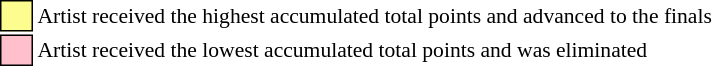<table class="toccolours" style="font-size: 90%; white-space: nowrap;">
<tr>
<td style="background:#fdfc8f; border:1px solid black;">     </td>
<td>Artist received the highest accumulated total points and advanced to the finals</td>
</tr>
<tr>
<td style="background:pink; border:1px solid black;">     </td>
<td>Artist received the lowest accumulated total points and was eliminated</td>
</tr>
</table>
